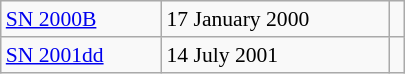<table class="wikitable floatright" style="font-size: 0.9em; width: 270px;">
<tr>
<td><a href='#'>SN 2000B</a></td>
<td>17 January 2000</td>
<td> </td>
</tr>
<tr>
<td><a href='#'>SN 2001dd</a></td>
<td>14 July 2001</td>
<td> </td>
</tr>
</table>
